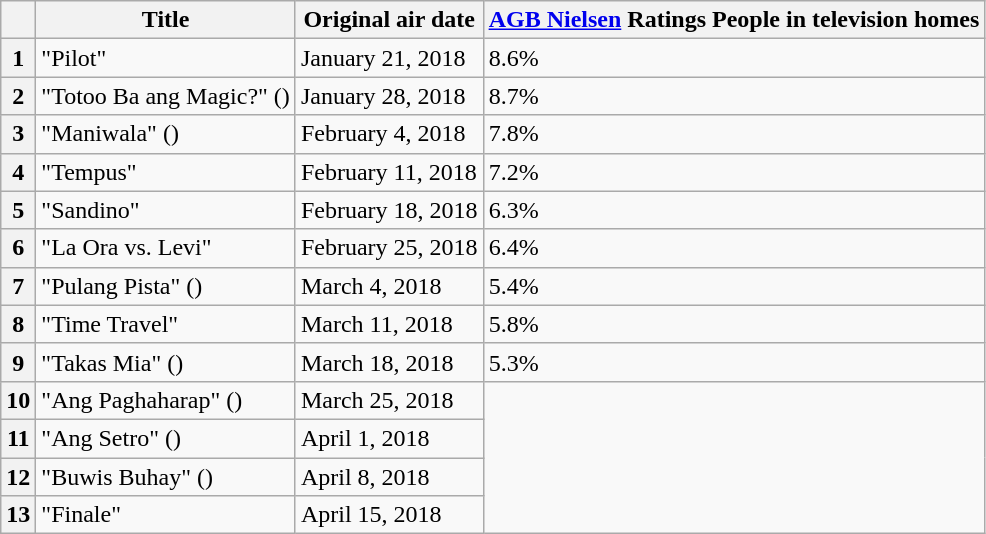<table class="wikitable">
<tr>
<th></th>
<th>Title</th>
<th>Original air date</th>
<th><a href='#'>AGB Nielsen</a> Ratings  People in television homes</th>
</tr>
<tr>
<th>1</th>
<td>"Pilot"</td>
<td>January 21, 2018</td>
<td>8.6%</td>
</tr>
<tr>
<th>2</th>
<td>"Totoo Ba ang Magic?" ()</td>
<td>January 28, 2018</td>
<td>8.7%</td>
</tr>
<tr>
<th>3</th>
<td>"Maniwala" ()</td>
<td>February 4, 2018</td>
<td>7.8%</td>
</tr>
<tr>
<th>4</th>
<td>"Tempus"</td>
<td>February 11, 2018</td>
<td>7.2%</td>
</tr>
<tr>
<th>5</th>
<td>"Sandino"</td>
<td>February 18, 2018</td>
<td>6.3%</td>
</tr>
<tr>
<th>6</th>
<td>"La Ora vs. Levi"</td>
<td>February 25, 2018</td>
<td>6.4%</td>
</tr>
<tr>
<th>7</th>
<td>"Pulang Pista" ()</td>
<td>March 4, 2018</td>
<td>5.4%</td>
</tr>
<tr>
<th>8</th>
<td>"Time Travel"</td>
<td>March 11, 2018</td>
<td>5.8%</td>
</tr>
<tr>
<th>9</th>
<td>"Takas Mia" ()</td>
<td>March 18, 2018</td>
<td>5.3%</td>
</tr>
<tr>
<th>10</th>
<td>"Ang Paghaharap" ()</td>
<td>March 25, 2018</td>
</tr>
<tr>
<th>11</th>
<td>"Ang Setro" ()</td>
<td>April 1, 2018</td>
</tr>
<tr>
<th>12</th>
<td>"Buwis Buhay" ()</td>
<td>April 8, 2018</td>
</tr>
<tr>
<th>13</th>
<td>"Finale"</td>
<td>April 15, 2018</td>
</tr>
</table>
